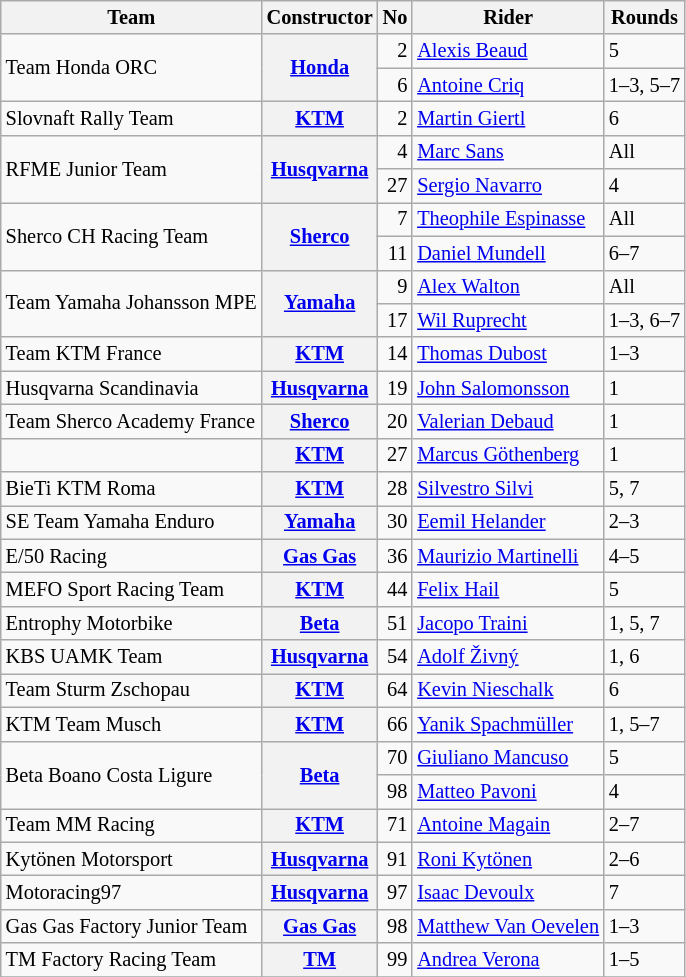<table class="wikitable" style="font-size: 85%;">
<tr>
<th>Team</th>
<th>Constructor</th>
<th>No</th>
<th>Rider</th>
<th>Rounds</th>
</tr>
<tr>
<td rowspan=2>Team Honda ORC</td>
<th rowspan=2><a href='#'>Honda</a></th>
<td align="right">2</td>
<td> <a href='#'>Alexis Beaud</a></td>
<td>5</td>
</tr>
<tr>
<td align="right">6</td>
<td> <a href='#'>Antoine Criq</a></td>
<td>1–3, 5–7</td>
</tr>
<tr>
<td>Slovnaft Rally Team</td>
<th><a href='#'>KTM</a></th>
<td align="right">2</td>
<td> <a href='#'>Martin Giertl</a></td>
<td>6</td>
</tr>
<tr>
<td rowspan=2>RFME Junior Team</td>
<th rowspan=2><a href='#'>Husqvarna</a></th>
<td align="right">4</td>
<td> <a href='#'>Marc Sans</a></td>
<td>All</td>
</tr>
<tr>
<td align="right">27</td>
<td> <a href='#'>Sergio Navarro</a></td>
<td>4</td>
</tr>
<tr>
<td rowspan=2>Sherco CH Racing Team</td>
<th rowspan=2><a href='#'>Sherco</a></th>
<td align="right">7</td>
<td> <a href='#'>Theophile Espinasse</a></td>
<td>All</td>
</tr>
<tr>
<td align="right">11</td>
<td> <a href='#'>Daniel Mundell</a></td>
<td>6–7</td>
</tr>
<tr>
<td rowspan=2>Team Yamaha Johansson MPE</td>
<th rowspan=2><a href='#'>Yamaha</a></th>
<td align="right">9</td>
<td> <a href='#'>Alex Walton</a></td>
<td>All</td>
</tr>
<tr>
<td align="right">17</td>
<td> <a href='#'>Wil Ruprecht</a></td>
<td>1–3, 6–7</td>
</tr>
<tr>
<td>Team KTM France</td>
<th><a href='#'>KTM</a></th>
<td align="right">14</td>
<td> <a href='#'>Thomas Dubost</a></td>
<td>1–3</td>
</tr>
<tr>
<td>Husqvarna Scandinavia</td>
<th><a href='#'>Husqvarna</a></th>
<td align="right">19</td>
<td> <a href='#'>John Salomonsson</a></td>
<td>1</td>
</tr>
<tr>
<td>Team Sherco Academy France</td>
<th><a href='#'>Sherco</a></th>
<td align="right">20</td>
<td> <a href='#'>Valerian Debaud</a></td>
<td>1</td>
</tr>
<tr>
<td></td>
<th><a href='#'>KTM</a></th>
<td align="right">27</td>
<td> <a href='#'>Marcus Göthenberg</a></td>
<td>1</td>
</tr>
<tr>
<td>BieTi KTM Roma</td>
<th><a href='#'>KTM</a></th>
<td align="right">28</td>
<td> <a href='#'>Silvestro Silvi</a></td>
<td>5, 7</td>
</tr>
<tr>
<td>SE Team Yamaha Enduro</td>
<th><a href='#'>Yamaha</a></th>
<td align="right">30</td>
<td> <a href='#'>Eemil Helander</a></td>
<td>2–3</td>
</tr>
<tr>
<td>E/50 Racing</td>
<th><a href='#'>Gas Gas</a></th>
<td align="right">36</td>
<td> <a href='#'>Maurizio Martinelli</a></td>
<td>4–5</td>
</tr>
<tr>
<td>MEFO Sport Racing Team</td>
<th><a href='#'>KTM</a></th>
<td align="right">44</td>
<td> <a href='#'>Felix Hail</a></td>
<td>5</td>
</tr>
<tr>
<td>Entrophy Motorbike</td>
<th><a href='#'>Beta</a></th>
<td align="right">51</td>
<td> <a href='#'>Jacopo Traini</a></td>
<td>1, 5, 7</td>
</tr>
<tr>
<td>KBS UAMK Team</td>
<th><a href='#'>Husqvarna</a></th>
<td align="right">54</td>
<td> <a href='#'>Adolf Živný</a></td>
<td>1, 6</td>
</tr>
<tr>
<td>Team Sturm Zschopau</td>
<th><a href='#'>KTM</a></th>
<td align="right">64</td>
<td> <a href='#'>Kevin Nieschalk</a></td>
<td>6</td>
</tr>
<tr>
<td>KTM Team Musch</td>
<th><a href='#'>KTM</a></th>
<td align="right">66</td>
<td> <a href='#'>Yanik Spachmüller</a></td>
<td>1, 5–7</td>
</tr>
<tr>
<td rowspan=2>Beta Boano Costa Ligure</td>
<th rowspan=2><a href='#'>Beta</a></th>
<td align="right">70</td>
<td> <a href='#'>Giuliano Mancuso</a></td>
<td>5</td>
</tr>
<tr>
<td align="right">98</td>
<td> <a href='#'>Matteo Pavoni</a></td>
<td>4</td>
</tr>
<tr>
<td>Team MM Racing</td>
<th><a href='#'>KTM</a></th>
<td align="right">71</td>
<td> <a href='#'>Antoine Magain</a></td>
<td>2–7</td>
</tr>
<tr>
<td>Kytönen Motorsport</td>
<th><a href='#'>Husqvarna</a></th>
<td align="right">91</td>
<td> <a href='#'>Roni Kytönen</a></td>
<td>2–6</td>
</tr>
<tr>
<td>Motoracing97</td>
<th><a href='#'>Husqvarna</a></th>
<td align="right">97</td>
<td> <a href='#'>Isaac Devoulx</a></td>
<td>7</td>
</tr>
<tr>
<td>Gas Gas Factory Junior Team</td>
<th><a href='#'>Gas Gas</a></th>
<td align="right">98</td>
<td> <a href='#'>Matthew Van Oevelen</a></td>
<td>1–3</td>
</tr>
<tr>
<td>TM Factory Racing Team</td>
<th><a href='#'>TM</a></th>
<td align="right">99</td>
<td> <a href='#'>Andrea Verona</a></td>
<td>1–5</td>
</tr>
<tr>
</tr>
</table>
